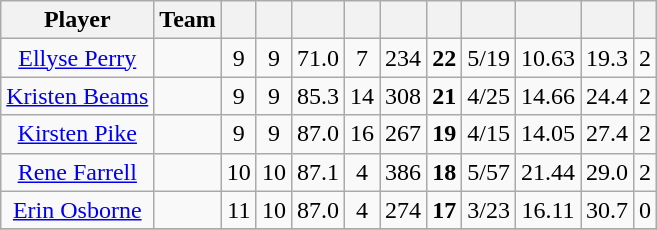<table class="wikitable sortable" style="text-align:center">
<tr>
<th class="unsortable">Player</th>
<th>Team</th>
<th></th>
<th></th>
<th></th>
<th></th>
<th></th>
<th></th>
<th></th>
<th></th>
<th></th>
<th></th>
</tr>
<tr>
<td><a href='#'>Ellyse Perry</a></td>
<td style="text-align:left;"></td>
<td>9</td>
<td>9</td>
<td>71.0</td>
<td>7</td>
<td>234</td>
<td><strong>22</strong></td>
<td>5/19</td>
<td>10.63</td>
<td>19.3</td>
<td>2</td>
</tr>
<tr>
<td><a href='#'>Kristen Beams</a></td>
<td style="text-align:left;"></td>
<td>9</td>
<td>9</td>
<td>85.3</td>
<td>14</td>
<td>308</td>
<td><strong>21</strong></td>
<td>4/25</td>
<td>14.66</td>
<td>24.4</td>
<td>2</td>
</tr>
<tr>
<td><a href='#'>Kirsten Pike</a></td>
<td style="text-align:left;"></td>
<td>9</td>
<td>9</td>
<td>87.0</td>
<td>16</td>
<td>267</td>
<td><strong>19</strong></td>
<td>4/15</td>
<td>14.05</td>
<td>27.4</td>
<td>2</td>
</tr>
<tr>
<td><a href='#'>Rene Farrell</a></td>
<td style="text-align:left;"></td>
<td>10</td>
<td>10</td>
<td>87.1</td>
<td>4</td>
<td>386</td>
<td><strong>18</strong></td>
<td>5/57</td>
<td>21.44</td>
<td>29.0</td>
<td>2</td>
</tr>
<tr>
<td><a href='#'>Erin Osborne</a></td>
<td style="text-align:left;"></td>
<td>11</td>
<td>10</td>
<td>87.0</td>
<td>4</td>
<td>274</td>
<td><strong>17</strong></td>
<td>3/23</td>
<td>16.11</td>
<td>30.7</td>
<td>0</td>
</tr>
<tr>
</tr>
</table>
